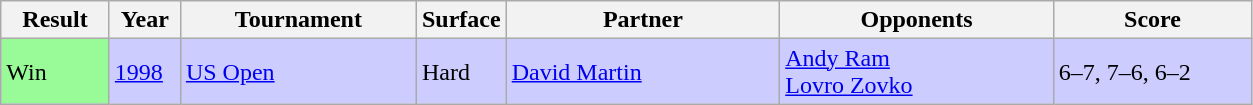<table class="sortable wikitable">
<tr>
<th style="width:65px;">Result</th>
<th style="width:40px;">Year</th>
<th style="width:150px;">Tournament</th>
<th style="width:50px;">Surface</th>
<th style="width:175px;">Partner</th>
<th style="width:175px;">Opponents</th>
<th style="width:125px;" class="unsortable">Score</th>
</tr>
<tr style="background:#ccccff;">
<td style="background:#98fb98;">Win</td>
<td><a href='#'>1998</a></td>
<td><a href='#'>US Open</a></td>
<td>Hard</td>
<td> <a href='#'>David Martin</a></td>
<td> <a href='#'>Andy Ram</a> <br>  <a href='#'>Lovro Zovko</a></td>
<td>6–7, 7–6, 6–2</td>
</tr>
</table>
